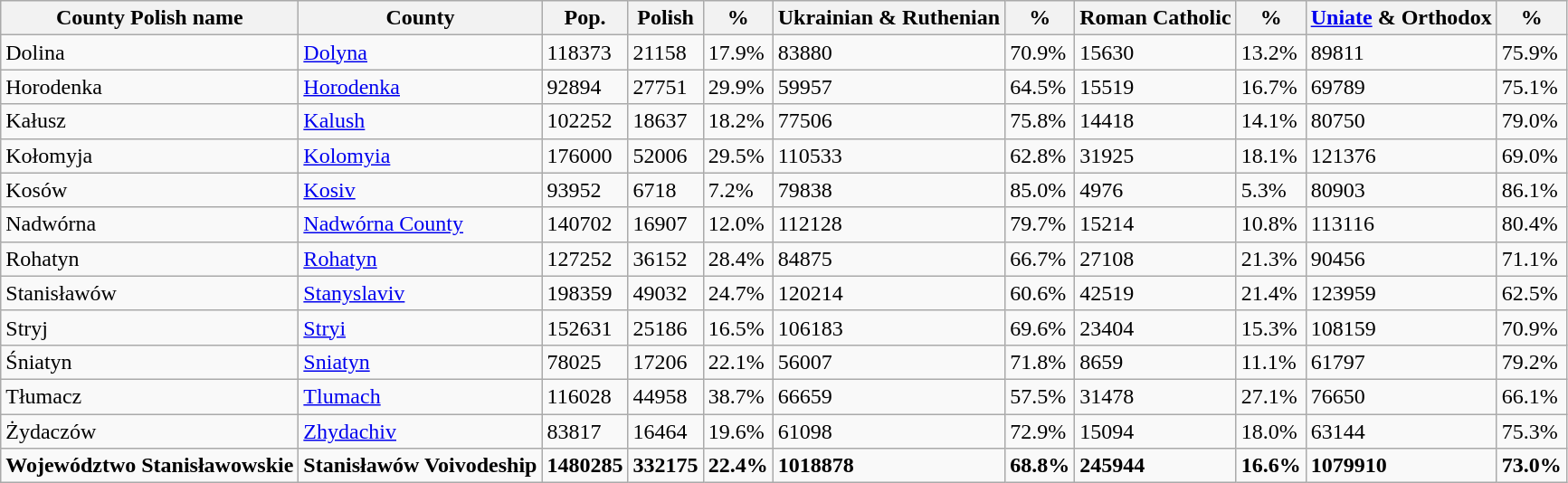<table class="wikitable sortable mw-collapsible">
<tr>
<th>County Polish name</th>
<th>County</th>
<th>Pop.</th>
<th>Polish</th>
<th>%</th>
<th>Ukrainian & Ruthenian</th>
<th>%</th>
<th>Roman Catholic</th>
<th>%</th>
<th><a href='#'>Uniate</a> & Orthodox</th>
<th>%</th>
</tr>
<tr>
<td>Dolina</td>
<td><a href='#'>Dolyna</a></td>
<td>118373</td>
<td>21158</td>
<td>17.9%</td>
<td>83880</td>
<td>70.9%</td>
<td>15630</td>
<td>13.2%</td>
<td>89811</td>
<td>75.9%</td>
</tr>
<tr>
<td>Horodenka</td>
<td><a href='#'>Horodenka</a></td>
<td>92894</td>
<td>27751</td>
<td>29.9%</td>
<td>59957</td>
<td>64.5%</td>
<td>15519</td>
<td>16.7%</td>
<td>69789</td>
<td>75.1%</td>
</tr>
<tr>
<td>Kałusz</td>
<td><a href='#'>Kalush</a></td>
<td>102252</td>
<td>18637</td>
<td>18.2%</td>
<td>77506</td>
<td>75.8%</td>
<td>14418</td>
<td>14.1%</td>
<td>80750</td>
<td>79.0%</td>
</tr>
<tr>
<td>Kołomyja</td>
<td><a href='#'>Kolomyia</a></td>
<td>176000</td>
<td>52006</td>
<td>29.5%</td>
<td>110533</td>
<td>62.8%</td>
<td>31925</td>
<td>18.1%</td>
<td>121376</td>
<td>69.0%</td>
</tr>
<tr>
<td>Kosów</td>
<td><a href='#'>Kosiv</a></td>
<td>93952</td>
<td>6718</td>
<td>7.2%</td>
<td>79838</td>
<td>85.0%</td>
<td>4976</td>
<td>5.3%</td>
<td>80903</td>
<td>86.1%</td>
</tr>
<tr>
<td>Nadwórna</td>
<td><a href='#'>Nadwórna County</a></td>
<td>140702</td>
<td>16907</td>
<td>12.0%</td>
<td>112128</td>
<td>79.7%</td>
<td>15214</td>
<td>10.8%</td>
<td>113116</td>
<td>80.4%</td>
</tr>
<tr>
<td>Rohatyn</td>
<td><a href='#'>Rohatyn</a></td>
<td>127252</td>
<td>36152</td>
<td>28.4%</td>
<td>84875</td>
<td>66.7%</td>
<td>27108</td>
<td>21.3%</td>
<td>90456</td>
<td>71.1%</td>
</tr>
<tr>
<td>Stanisławów</td>
<td><a href='#'>Stanyslaviv</a></td>
<td>198359</td>
<td>49032</td>
<td>24.7%</td>
<td>120214</td>
<td>60.6%</td>
<td>42519</td>
<td>21.4%</td>
<td>123959</td>
<td>62.5%</td>
</tr>
<tr>
<td>Stryj</td>
<td><a href='#'>Stryi</a></td>
<td>152631</td>
<td>25186</td>
<td>16.5%</td>
<td>106183</td>
<td>69.6%</td>
<td>23404</td>
<td>15.3%</td>
<td>108159</td>
<td>70.9%</td>
</tr>
<tr>
<td>Śniatyn</td>
<td><a href='#'>Sniatyn</a></td>
<td>78025</td>
<td>17206</td>
<td>22.1%</td>
<td>56007</td>
<td>71.8%</td>
<td>8659</td>
<td>11.1%</td>
<td>61797</td>
<td>79.2%</td>
</tr>
<tr>
<td>Tłumacz</td>
<td><a href='#'>Tlumach</a></td>
<td>116028</td>
<td>44958</td>
<td>38.7%</td>
<td>66659</td>
<td>57.5%</td>
<td>31478</td>
<td>27.1%</td>
<td>76650</td>
<td>66.1%</td>
</tr>
<tr>
<td>Żydaczów</td>
<td><a href='#'>Zhydachiv</a></td>
<td>83817</td>
<td>16464</td>
<td>19.6%</td>
<td>61098</td>
<td>72.9%</td>
<td>15094</td>
<td>18.0%</td>
<td>63144</td>
<td>75.3%</td>
</tr>
<tr>
<td><strong>Województwo Stanisławowskie</strong></td>
<td><strong>Stanisławów Voivodeship</strong></td>
<td><strong>1480285</strong></td>
<td><strong>332175</strong></td>
<td><strong>22.4%</strong></td>
<td><strong>1018878</strong></td>
<td><strong>68.8%</strong></td>
<td><strong>245944</strong></td>
<td><strong>16.6%</strong></td>
<td><strong>1079910</strong></td>
<td><strong>73.0%</strong></td>
</tr>
</table>
